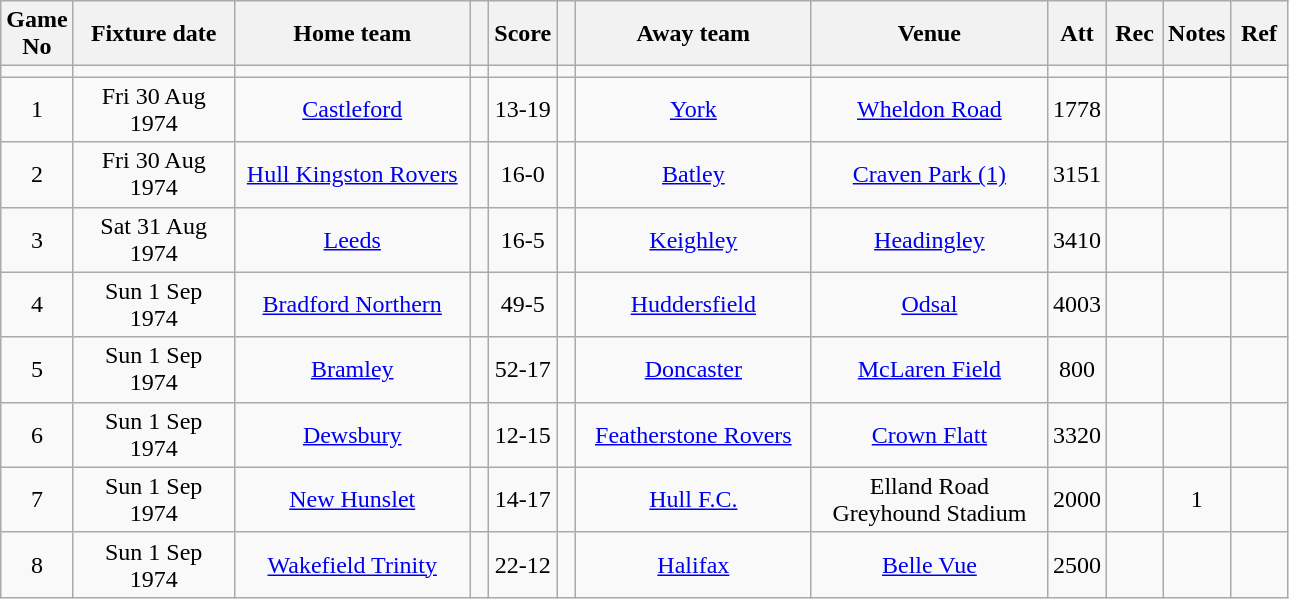<table class="wikitable" style="text-align:center;">
<tr>
<th width=20 abbr="No">Game No</th>
<th width=100 abbr="Date">Fixture date</th>
<th width=150 abbr="Home team">Home team</th>
<th width=5 abbr="space"></th>
<th width=20 abbr="Score">Score</th>
<th width=5 abbr="space"></th>
<th width=150 abbr="Away team">Away team</th>
<th width=150 abbr="Venue">Venue</th>
<th width=30 abbr="Att">Att</th>
<th width=30 abbr="Rec">Rec</th>
<th width=20 abbr="Notes">Notes</th>
<th width=30 abbr="Ref">Ref</th>
</tr>
<tr>
<td></td>
<td></td>
<td></td>
<td></td>
<td></td>
<td></td>
<td></td>
<td></td>
<td></td>
<td></td>
<td></td>
<td></td>
</tr>
<tr>
<td>1</td>
<td>Fri 30 Aug 1974</td>
<td><a href='#'>Castleford</a></td>
<td></td>
<td>13-19</td>
<td></td>
<td><a href='#'>York</a></td>
<td><a href='#'>Wheldon Road</a></td>
<td>1778</td>
<td></td>
<td></td>
<td></td>
</tr>
<tr>
<td>2</td>
<td>Fri 30 Aug 1974</td>
<td><a href='#'>Hull Kingston Rovers</a></td>
<td></td>
<td>16-0</td>
<td></td>
<td><a href='#'>Batley</a></td>
<td><a href='#'>Craven Park (1)</a></td>
<td>3151</td>
<td></td>
<td></td>
<td></td>
</tr>
<tr>
<td>3</td>
<td>Sat 31 Aug 1974</td>
<td><a href='#'>Leeds</a></td>
<td></td>
<td>16-5</td>
<td></td>
<td><a href='#'>Keighley</a></td>
<td><a href='#'>Headingley</a></td>
<td>3410</td>
<td></td>
<td></td>
<td></td>
</tr>
<tr>
<td>4</td>
<td>Sun 1 Sep 1974</td>
<td><a href='#'>Bradford Northern</a></td>
<td></td>
<td>49-5</td>
<td></td>
<td><a href='#'>Huddersfield</a></td>
<td><a href='#'>Odsal</a></td>
<td>4003</td>
<td></td>
<td></td>
<td></td>
</tr>
<tr>
<td>5</td>
<td>Sun 1 Sep 1974</td>
<td><a href='#'>Bramley</a></td>
<td></td>
<td>52-17</td>
<td></td>
<td><a href='#'>Doncaster</a></td>
<td><a href='#'>McLaren Field</a></td>
<td>800</td>
<td></td>
<td></td>
<td></td>
</tr>
<tr>
<td>6</td>
<td>Sun 1 Sep 1974</td>
<td><a href='#'>Dewsbury</a></td>
<td></td>
<td>12-15</td>
<td></td>
<td><a href='#'>Featherstone Rovers</a></td>
<td><a href='#'>Crown Flatt</a></td>
<td>3320</td>
<td></td>
<td></td>
<td></td>
</tr>
<tr>
<td>7</td>
<td>Sun 1 Sep 1974</td>
<td><a href='#'>New Hunslet</a></td>
<td></td>
<td>14-17</td>
<td></td>
<td><a href='#'>Hull F.C.</a></td>
<td>Elland Road Greyhound Stadium</td>
<td>2000</td>
<td></td>
<td>1</td>
<td></td>
</tr>
<tr>
<td>8</td>
<td>Sun 1 Sep 1974</td>
<td><a href='#'>Wakefield Trinity</a></td>
<td></td>
<td>22-12</td>
<td></td>
<td><a href='#'>Halifax</a></td>
<td><a href='#'>Belle Vue</a></td>
<td>2500</td>
<td></td>
<td></td>
<td></td>
</tr>
</table>
